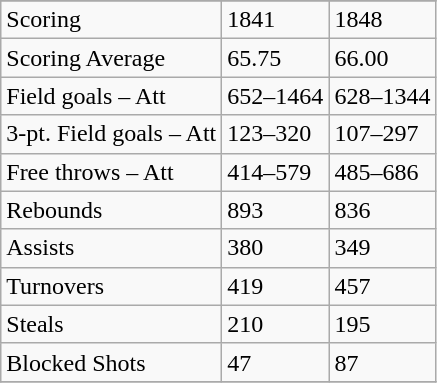<table class="wikitable">
<tr>
</tr>
<tr>
<td>Scoring</td>
<td>1841</td>
<td>1848</td>
</tr>
<tr>
<td>Scoring Average</td>
<td>65.75</td>
<td>66.00</td>
</tr>
<tr>
<td>Field goals – Att</td>
<td>652–1464</td>
<td>628–1344</td>
</tr>
<tr>
<td>3-pt. Field goals – Att</td>
<td>123–320</td>
<td>107–297</td>
</tr>
<tr>
<td>Free throws – Att</td>
<td>414–579</td>
<td>485–686</td>
</tr>
<tr>
<td>Rebounds</td>
<td>893</td>
<td>836</td>
</tr>
<tr>
<td>Assists</td>
<td>380</td>
<td>349</td>
</tr>
<tr>
<td>Turnovers</td>
<td>419</td>
<td>457</td>
</tr>
<tr>
<td>Steals</td>
<td>210</td>
<td>195</td>
</tr>
<tr>
<td>Blocked Shots</td>
<td>47</td>
<td>87</td>
</tr>
<tr>
</tr>
</table>
